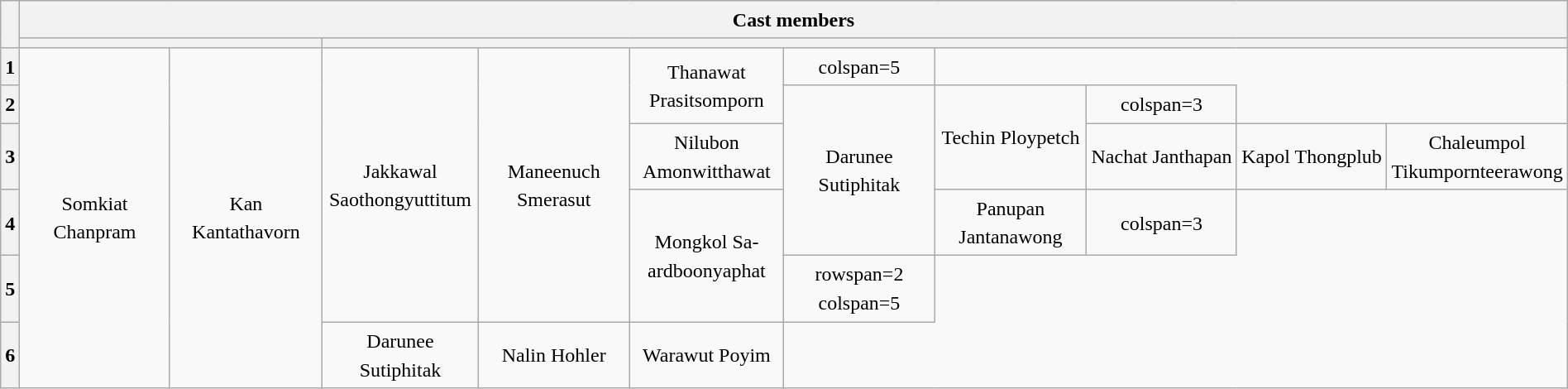<table class="wikitable plainrowheaders" style="width:100%; text-align:center; line-height:23px;">
<tr>
<th rowspan=2 width=1%></th>
<th colspan=10>Cast members </th>
</tr>
<tr>
<th colspan=2></th>
<th colspan=8></th>
</tr>
<tr>
<th>1</th>
<td rowspan=6 width=10%>Somkiat Chanpram</td>
<td rowspan=6 width=10%>Kan Kantathavorn</td>
<td rowspan=5 width=10%>Jakkawal Saothongyuttitum</td>
<td rowspan=5 width=10%>Maneenuch Smerasut</td>
<td rowspan=2 width=10%>Thanawat Prasitsomporn</td>
<td>colspan=5 </td>
</tr>
<tr>
<th>2</th>
<td rowspan=3 width=10%>Darunee Sutiphitak</td>
<td rowspan=2 width=10%>Techin Ploypetch</td>
<td>colspan=3 </td>
</tr>
<tr>
<th>3</th>
<td>Nilubon Amonwitthawat</td>
<td width=10%>Nachat Janthapan</td>
<td width=10%>Kapol Thongplub</td>
<td width=10%>Chaleumpol Tikumpornteerawong</td>
</tr>
<tr>
<th>4</th>
<td rowspan=2>Mongkol Sa-ardboonyaphat</td>
<td>Panupan Jantanawong</td>
<td>colspan=3 </td>
</tr>
<tr>
<th>5</th>
<td>rowspan=2 colspan=5 </td>
</tr>
<tr>
<th>6</th>
<td>Darunee Sutiphitak</td>
<td>Nalin Hohler</td>
<td>Warawut Poyim</td>
</tr>
</table>
